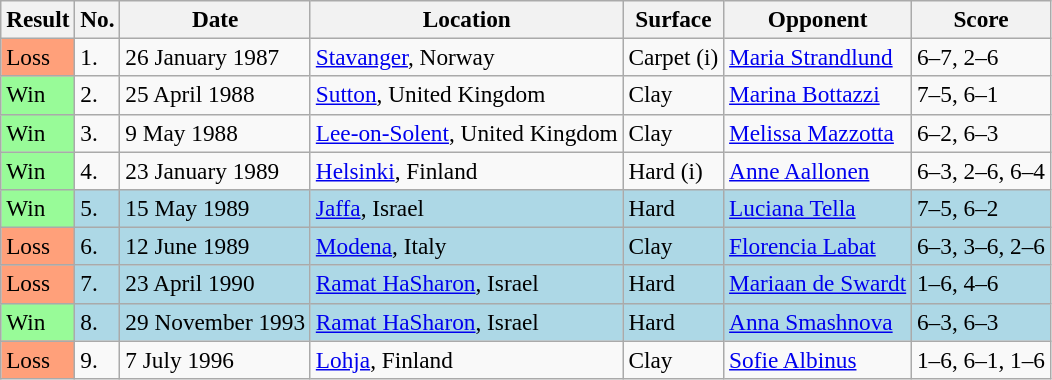<table class="sortable wikitable" style="font-size:97%;">
<tr>
<th>Result</th>
<th>No.</th>
<th>Date</th>
<th>Location</th>
<th>Surface</th>
<th>Opponent</th>
<th class="unsortable">Score</th>
</tr>
<tr>
<td style="background:#ffa07a;">Loss</td>
<td>1.</td>
<td>26 January 1987</td>
<td><a href='#'>Stavanger</a>, Norway</td>
<td>Carpet (i)</td>
<td> <a href='#'>Maria Strandlund</a></td>
<td>6–7, 2–6</td>
</tr>
<tr>
<td style="background:#98fb98;">Win</td>
<td>2.</td>
<td>25 April 1988</td>
<td><a href='#'>Sutton</a>, United Kingdom</td>
<td>Clay</td>
<td> <a href='#'>Marina Bottazzi</a></td>
<td>7–5, 6–1</td>
</tr>
<tr>
<td style="background:#98fb98;">Win</td>
<td>3.</td>
<td>9 May 1988</td>
<td><a href='#'>Lee-on-Solent</a>, United Kingdom</td>
<td>Clay</td>
<td> <a href='#'>Melissa Mazzotta</a></td>
<td>6–2, 6–3</td>
</tr>
<tr>
<td style="background:#98fb98;">Win</td>
<td>4.</td>
<td>23 January 1989</td>
<td><a href='#'>Helsinki</a>, Finland</td>
<td>Hard (i)</td>
<td> <a href='#'>Anne Aallonen</a></td>
<td>6–3, 2–6, 6–4</td>
</tr>
<tr style="background:lightblue;">
<td style="background:#98fb98;">Win</td>
<td>5.</td>
<td>15 May 1989</td>
<td><a href='#'>Jaffa</a>, Israel</td>
<td>Hard</td>
<td> <a href='#'>Luciana Tella</a></td>
<td>7–5, 6–2</td>
</tr>
<tr style="background:lightblue;">
<td style="background:#ffa07a;">Loss</td>
<td>6.</td>
<td>12 June 1989</td>
<td><a href='#'>Modena</a>, Italy</td>
<td>Clay</td>
<td> <a href='#'>Florencia Labat</a></td>
<td>6–3, 3–6, 2–6</td>
</tr>
<tr style="background:lightblue;">
<td style="background:#ffa07a;">Loss</td>
<td>7.</td>
<td>23 April 1990</td>
<td><a href='#'>Ramat HaSharon</a>, Israel</td>
<td>Hard</td>
<td> <a href='#'>Mariaan de Swardt</a></td>
<td>1–6, 4–6</td>
</tr>
<tr style="background:lightblue;">
<td style="background:#98fb98;">Win</td>
<td>8.</td>
<td>29 November 1993</td>
<td><a href='#'>Ramat HaSharon</a>, Israel</td>
<td>Hard</td>
<td> <a href='#'>Anna Smashnova</a></td>
<td>6–3, 6–3</td>
</tr>
<tr>
<td style="background:#ffa07a;">Loss</td>
<td>9.</td>
<td>7 July 1996</td>
<td><a href='#'>Lohja</a>, Finland</td>
<td>Clay</td>
<td> <a href='#'>Sofie Albinus</a></td>
<td>1–6, 6–1, 1–6</td>
</tr>
</table>
